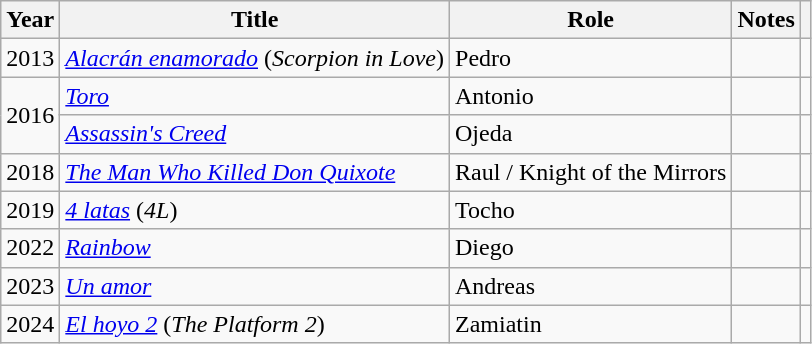<table class="wikitable sortable">
<tr>
<th>Year</th>
<th>Title</th>
<th>Role</th>
<th class="unsortable">Notes</th>
<th></th>
</tr>
<tr>
<td align = "center">2013</td>
<td><em><a href='#'>Alacrán enamorado</a></em> (<em>Scorpion in Love</em>)</td>
<td>Pedro</td>
<td></td>
<td align = "center"></td>
</tr>
<tr>
<td rowspan = "2" align = "center">2016</td>
<td><em><a href='#'>Toro</a></em></td>
<td>Antonio</td>
<td></td>
<td align = "center"></td>
</tr>
<tr>
<td><em><a href='#'>Assassin's Creed</a></em></td>
<td>Ojeda</td>
<td></td>
<td align = "center"></td>
</tr>
<tr>
<td align = "center">2018</td>
<td><em><a href='#'>The Man Who Killed Don Quixote</a></em></td>
<td>Raul / Knight of the Mirrors</td>
<td></td>
<td align = "center"></td>
</tr>
<tr>
<td align = "center">2019</td>
<td><em><a href='#'>4 latas</a></em> (<em>4L</em>)</td>
<td>Tocho</td>
<td></td>
<td align = "center"></td>
</tr>
<tr>
<td align = "center">2022</td>
<td><em><a href='#'>Rainbow</a></em></td>
<td>Diego</td>
<td></td>
<td align = "center"></td>
</tr>
<tr>
<td align = "center">2023</td>
<td><em><a href='#'>Un amor</a></em></td>
<td>Andreas</td>
<td></td>
<td align = "center"></td>
</tr>
<tr>
<td align = "center">2024</td>
<td><em><a href='#'>El hoyo 2</a></em> (<em>The Platform 2</em>)</td>
<td>Zamiatin</td>
<td></td>
<td align = "center"></td>
</tr>
</table>
